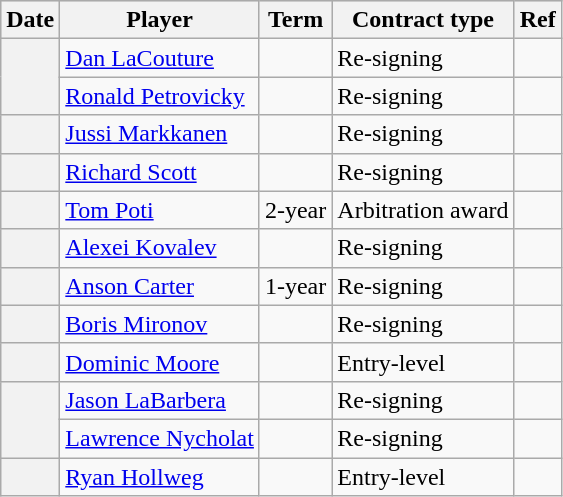<table class="wikitable plainrowheaders">
<tr style="background:#ddd; text-align:center;">
<th>Date</th>
<th>Player</th>
<th>Term</th>
<th>Contract type</th>
<th>Ref</th>
</tr>
<tr>
<th scope="row" rowspan=2></th>
<td><a href='#'>Dan LaCouture</a></td>
<td></td>
<td>Re-signing</td>
<td></td>
</tr>
<tr>
<td><a href='#'>Ronald Petrovicky</a></td>
<td></td>
<td>Re-signing</td>
<td></td>
</tr>
<tr>
<th scope="row"></th>
<td><a href='#'>Jussi Markkanen</a></td>
<td></td>
<td>Re-signing</td>
<td></td>
</tr>
<tr>
<th scope="row"></th>
<td><a href='#'>Richard Scott</a></td>
<td></td>
<td>Re-signing</td>
<td></td>
</tr>
<tr>
<th scope="row"></th>
<td><a href='#'>Tom Poti</a></td>
<td>2-year</td>
<td>Arbitration award</td>
<td></td>
</tr>
<tr>
<th scope="row"></th>
<td><a href='#'>Alexei Kovalev</a></td>
<td></td>
<td>Re-signing</td>
<td></td>
</tr>
<tr>
<th scope="row"></th>
<td><a href='#'>Anson Carter</a></td>
<td>1-year</td>
<td>Re-signing</td>
<td></td>
</tr>
<tr>
<th scope="row"></th>
<td><a href='#'>Boris Mironov</a></td>
<td></td>
<td>Re-signing</td>
<td></td>
</tr>
<tr>
<th scope="row"></th>
<td><a href='#'>Dominic Moore</a></td>
<td></td>
<td>Entry-level</td>
<td></td>
</tr>
<tr>
<th scope="row" rowspan=2></th>
<td><a href='#'>Jason LaBarbera</a></td>
<td></td>
<td>Re-signing</td>
<td></td>
</tr>
<tr>
<td><a href='#'>Lawrence Nycholat</a></td>
<td></td>
<td>Re-signing</td>
<td></td>
</tr>
<tr>
<th scope="row"></th>
<td><a href='#'>Ryan Hollweg</a></td>
<td></td>
<td>Entry-level</td>
<td></td>
</tr>
</table>
